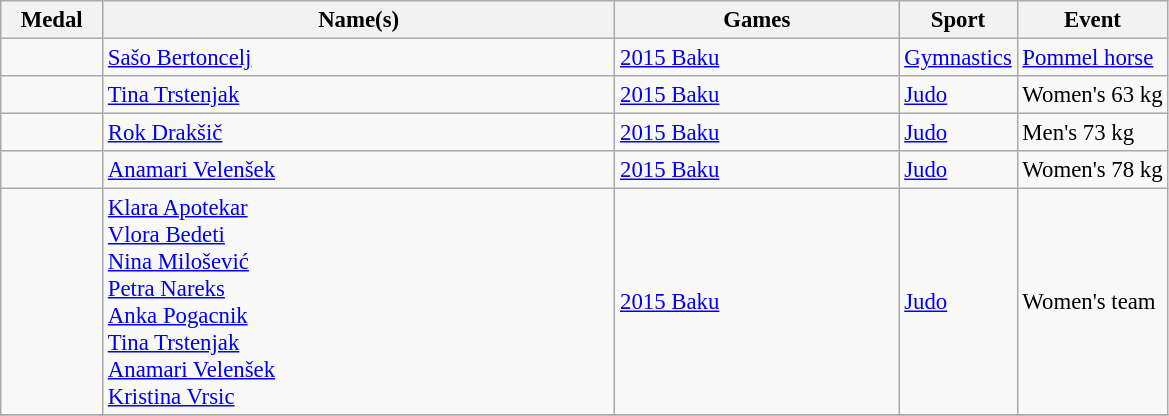<table class="wikitable sortable" style="font-size: 95%;">
<tr>
<th style="width:4em">Medal</th>
<th style="width:22em">Name(s)</th>
<th style="width:12em">Games</th>
<th>Sport</th>
<th>Event</th>
</tr>
<tr>
<td></td>
<td><a href='#'>Sašo Bertoncelj</a></td>
<td> <a href='#'>2015 Baku</a></td>
<td> <a href='#'>Gymnastics</a></td>
<td><a href='#'>Pommel horse</a></td>
</tr>
<tr>
<td></td>
<td><a href='#'>Tina Trstenjak</a></td>
<td> <a href='#'>2015 Baku</a></td>
<td> <a href='#'>Judo</a></td>
<td>Women's 63 kg</td>
</tr>
<tr>
<td></td>
<td><a href='#'>Rok Drakšič</a></td>
<td> <a href='#'>2015 Baku</a></td>
<td> <a href='#'>Judo</a></td>
<td>Men's 73 kg</td>
</tr>
<tr>
<td></td>
<td><a href='#'>Anamari Velenšek</a></td>
<td> <a href='#'>2015 Baku</a></td>
<td> <a href='#'>Judo</a></td>
<td>Women's 78 kg</td>
</tr>
<tr>
<td></td>
<td><a href='#'>Klara Apotekar</a><br><a href='#'>Vlora Bedeti</a><br><a href='#'>Nina Milošević</a><br><a href='#'>Petra Nareks</a><br><a href='#'>Anka Pogacnik</a><br><a href='#'>Tina Trstenjak</a><br><a href='#'>Anamari Velenšek</a><br><a href='#'>Kristina Vrsic</a></td>
<td> <a href='#'>2015 Baku</a></td>
<td> <a href='#'>Judo</a></td>
<td>Women's team</td>
</tr>
<tr>
</tr>
</table>
